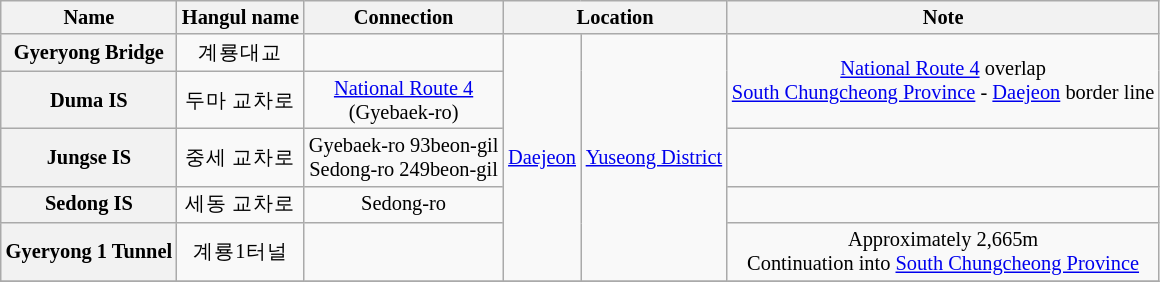<table class="wikitable" style="font-size: 85%; text-align: center;">
<tr>
<th>Name </th>
<th>Hangul name</th>
<th>Connection</th>
<th colspan="2">Location</th>
<th>Note</th>
</tr>
<tr>
<th>Gyeryong Bridge</th>
<td>계룡대교</td>
<td></td>
<td rowspan=5><a href='#'>Daejeon</a></td>
<td rowspan=5><a href='#'>Yuseong District</a></td>
<td rowspan=2><a href='#'>National Route 4</a> overlap<br><a href='#'>South Chungcheong Province</a> - <a href='#'>Daejeon</a> border line</td>
</tr>
<tr>
<th>Duma IS</th>
<td>두마 교차로</td>
<td> <a href='#'>National Route 4</a><br>(Gyebaek-ro)</td>
</tr>
<tr>
<th>Jungse IS</th>
<td>중세 교차로</td>
<td>Gyebaek-ro 93beon-gil<br>Sedong-ro 249beon-gil</td>
<td></td>
</tr>
<tr>
<th>Sedong IS</th>
<td>세동 교차로</td>
<td>Sedong-ro</td>
<td></td>
</tr>
<tr>
<th>Gyeryong 1 Tunnel</th>
<td>계룡1터널</td>
<td></td>
<td>Approximately 2,665m<br>Continuation into <a href='#'>South Chungcheong Province</a></td>
</tr>
<tr>
</tr>
</table>
